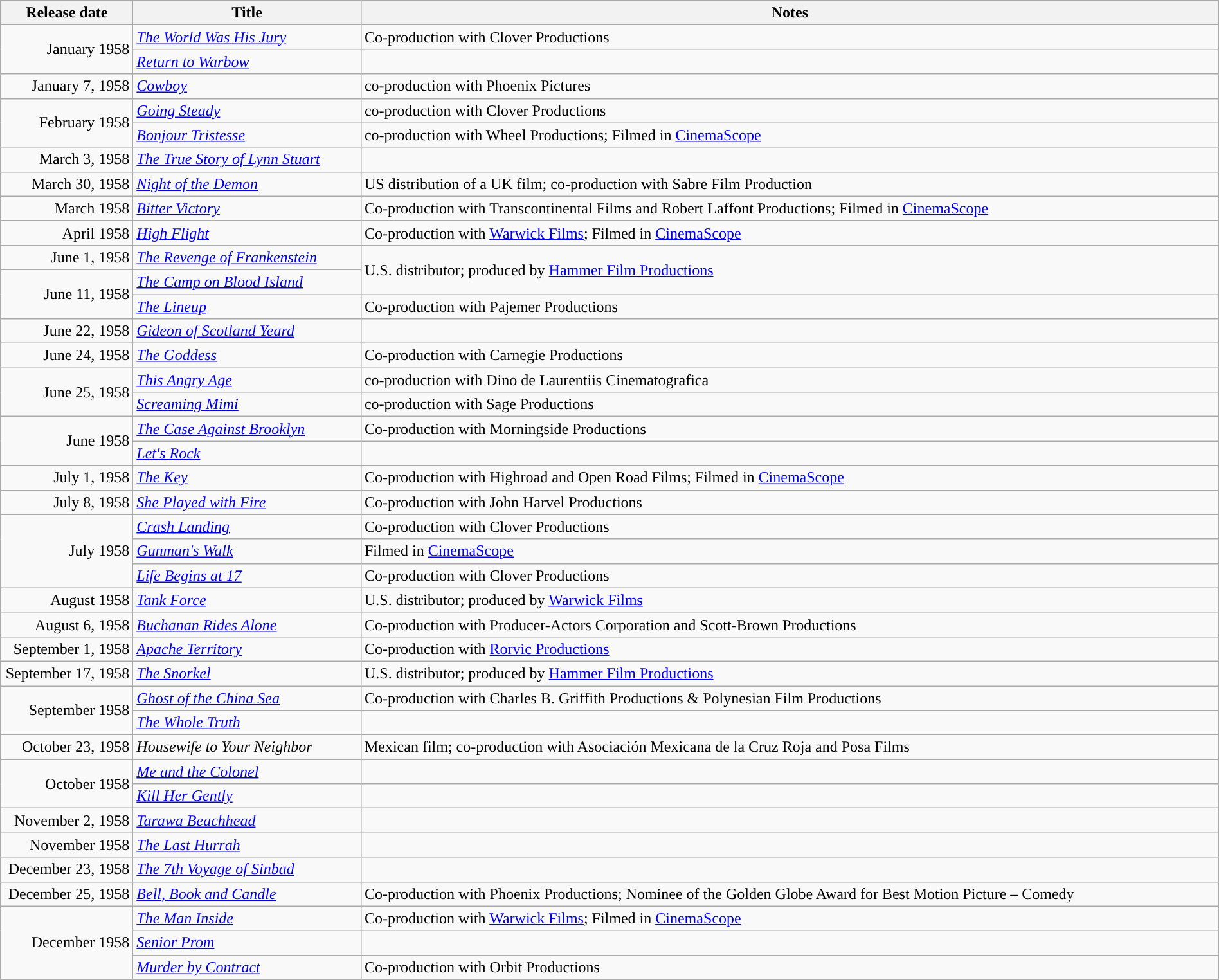<table class="wikitable sortable" style="width:100%;">
<tr>
<th scope="col" style="width:130px;">Release date</th>
<th>Title</th>
<th>Notes</th>
</tr>
<tr>
<td style="text-align:right;" rowspan="2">January 1958</td>
<td><em><a href='#'>The World Was His Jury</a></em></td>
<td>Co-production with Clover Productions</td>
</tr>
<tr>
<td><em><a href='#'>Return to Warbow</a></em></td>
<td></td>
</tr>
<tr>
<td style="text-align:right;">January 7, 1958</td>
<td><em><a href='#'>Cowboy</a></em></td>
<td>co-production with Phoenix Pictures</td>
</tr>
<tr>
<td style="text-align:right;" rowspan="2">February 1958</td>
<td><em><a href='#'>Going Steady</a></em></td>
<td>co-production with Clover Productions</td>
</tr>
<tr>
<td><em><a href='#'>Bonjour Tristesse</a></em></td>
<td>co-production with Wheel Productions; Filmed in <a href='#'>CinemaScope</a></td>
</tr>
<tr>
<td style="text-align:right;">March 3, 1958</td>
<td><em><a href='#'>The True Story of Lynn Stuart</a></em></td>
<td></td>
</tr>
<tr>
<td style="text-align:right;">March 30, 1958</td>
<td><em><a href='#'>Night of the Demon</a></em></td>
<td>US distribution of a UK film; co-production with Sabre Film Production</td>
</tr>
<tr>
<td style="text-align:right;">March 1958</td>
<td><em><a href='#'>Bitter Victory</a></em></td>
<td>Co-production with Transcontinental Films and Robert Laffont Productions; Filmed in <a href='#'>CinemaScope</a></td>
</tr>
<tr>
<td style="text-align:right;">April 1958</td>
<td><em><a href='#'>High Flight</a></em></td>
<td>Co-production with <a href='#'>Warwick Films</a>; Filmed in <a href='#'>CinemaScope</a></td>
</tr>
<tr>
<td style="text-align:right;">June 1, 1958</td>
<td><em><a href='#'>The Revenge of Frankenstein</a></em></td>
<td rowspan="2">U.S. distributor; produced by <a href='#'>Hammer Film Productions</a></td>
</tr>
<tr>
<td style="text-align:right;" rowspan="2">June 11, 1958</td>
<td><em><a href='#'>The Camp on Blood Island</a></em></td>
</tr>
<tr>
<td><em><a href='#'>The Lineup</a></em></td>
<td>Co-production with Pajemer Productions</td>
</tr>
<tr>
<td style="text-align:right;">June 22, 1958</td>
<td><em><a href='#'>Gideon of Scotland Yeard</a></em></td>
<td></td>
</tr>
<tr>
<td style="text-align:right;">June 24, 1958</td>
<td><em><a href='#'>The Goddess</a></em></td>
<td>Co-production with Carnegie Productions</td>
</tr>
<tr>
<td style="text-align:right;" rowspan="2">June 25, 1958</td>
<td><em><a href='#'>This Angry Age</a></em></td>
<td>co-production with Dino de Laurentiis Cinematografica</td>
</tr>
<tr>
<td><em><a href='#'>Screaming Mimi</a></em></td>
<td>co-production with Sage Productions</td>
</tr>
<tr>
<td style="text-align:right;" rowspan="2">June 1958</td>
<td><em><a href='#'>The Case Against Brooklyn</a></em></td>
<td>Co-production with Morningside Productions</td>
</tr>
<tr>
<td><em><a href='#'>Let's Rock</a></em></td>
<td></td>
</tr>
<tr>
<td style="text-align:right;">July 1, 1958</td>
<td><em><a href='#'>The Key</a></em></td>
<td>Co-production with Highroad and Open Road Films; Filmed in <a href='#'>CinemaScope</a></td>
</tr>
<tr>
<td style="text-align:right;">July 8, 1958</td>
<td><em><a href='#'>She Played with Fire</a></em></td>
<td>Co-production with John Harvel Productions</td>
</tr>
<tr>
<td style="text-align:right;" rowspan="3">July 1958</td>
<td><em><a href='#'>Crash Landing</a></em></td>
<td>Co-production with Clover Productions</td>
</tr>
<tr>
<td><em><a href='#'>Gunman's Walk</a></em></td>
<td>Filmed in <a href='#'>CinemaScope</a></td>
</tr>
<tr>
<td><em><a href='#'>Life Begins at 17</a></em></td>
<td>Co-production with Clover Productions</td>
</tr>
<tr>
<td style="text-align:right;">August 1958</td>
<td><em><a href='#'>Tank Force</a></em></td>
<td>U.S. distributor; produced by <a href='#'>Warwick Films</a></td>
</tr>
<tr>
<td style="text-align:right;">August 6, 1958</td>
<td><em><a href='#'>Buchanan Rides Alone</a></em></td>
<td>Co-production with Producer-Actors Corporation and Scott-Brown Productions</td>
</tr>
<tr>
<td style="text-align:right;">September 1, 1958</td>
<td><em><a href='#'>Apache Territory</a></em></td>
<td>Co-production with <a href='#'>Rorvic Productions</a></td>
</tr>
<tr>
<td style="text-align:right;">September 17, 1958</td>
<td><em><a href='#'>The Snorkel</a></em></td>
<td>U.S. distributor; produced by <a href='#'>Hammer Film Productions</a></td>
</tr>
<tr>
<td style="text-align:right;" rowspan="2">September 1958</td>
<td><em><a href='#'>Ghost of the China Sea</a></em></td>
<td>Co-production with Charles B. Griffith Productions & Polynesian Film Productions</td>
</tr>
<tr>
<td><em><a href='#'>The Whole Truth</a></em></td>
<td></td>
</tr>
<tr>
<td style="text-align:right;">October 23, 1958</td>
<td><em>Housewife to Your Neighbor</em></td>
<td>Mexican film; co-production with Asociación Mexicana de la Cruz Roja and Posa Films</td>
</tr>
<tr>
<td style="text-align:right;" rowspan="2">October 1958</td>
<td><em><a href='#'>Me and the Colonel</a></em></td>
<td></td>
</tr>
<tr>
<td><em><a href='#'>Kill Her Gently</a></em></td>
<td></td>
</tr>
<tr>
<td style="text-align:right;">November 2, 1958</td>
<td><em><a href='#'>Tarawa Beachhead</a></em></td>
<td></td>
</tr>
<tr>
<td style="text-align:right;">November 1958</td>
<td><em><a href='#'>The Last Hurrah</a></em></td>
<td></td>
</tr>
<tr>
<td style="text-align:right;">December 23, 1958</td>
<td><em><a href='#'>The 7th Voyage of Sinbad</a></em></td>
<td></td>
</tr>
<tr>
<td style="text-align:right;">December 25, 1958</td>
<td><em><a href='#'>Bell, Book and Candle</a></em></td>
<td>Co-production with Phoenix Productions; Nominee of the Golden Globe Award for Best Motion Picture – Comedy</td>
</tr>
<tr>
<td style="text-align:right;" rowspan="3">December 1958</td>
<td><em><a href='#'>The Man Inside</a></em></td>
<td>Co-production with <a href='#'>Warwick Films</a>; Filmed in <a href='#'>CinemaScope</a></td>
</tr>
<tr>
<td><em><a href='#'>Senior Prom</a></em></td>
<td></td>
</tr>
<tr>
<td><em><a href='#'>Murder by Contract</a></em></td>
<td>Co-production with Orbit Productions</td>
</tr>
<tr>
</tr>
</table>
